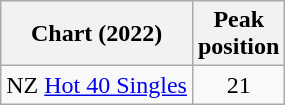<table class="wikitable">
<tr>
<th>Chart (2022)</th>
<th>Peak<br>position</th>
</tr>
<tr>
<td>NZ <a href='#'>Hot 40 Singles</a></td>
<td align=center>21</td>
</tr>
</table>
